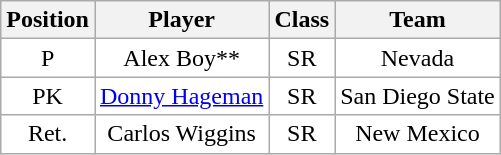<table class="wikitable sortable">
<tr>
<th>Position</th>
<th>Player</th>
<th>Class</th>
<th>Team</th>
</tr>
<tr style="text-align:center;">
<td style="background:white">P</td>
<td style="background:white">Alex Boy**</td>
<td style="background:white">SR</td>
<td style="background:white">Nevada</td>
</tr>
<tr style="text-align:center;">
<td style="background:white">PK</td>
<td style="background:white"><a href='#'>Donny Hageman</a></td>
<td style="background:white">SR</td>
<td style="background:white">San Diego State</td>
</tr>
<tr style="text-align:center;">
<td style="background:white">Ret.</td>
<td style="background:white">Carlos Wiggins</td>
<td style="background:white">SR</td>
<td style="background:white">New Mexico</td>
</tr>
</table>
